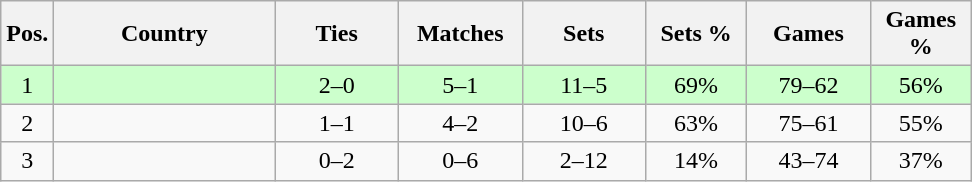<table class="wikitable nowrap" style=text-align:center>
<tr>
<th>Pos.</th>
<th width=140>Country</th>
<th width=75>Ties</th>
<th width=75>Matches</th>
<th width=75>Sets</th>
<th width=60>Sets %</th>
<th width=75>Games</th>
<th width=60>Games %</th>
</tr>
<tr bgcolor=ccffcc>
<td>1</td>
<td align=left></td>
<td>2–0</td>
<td>5–1</td>
<td>11–5</td>
<td>69%</td>
<td>79–62</td>
<td>56%</td>
</tr>
<tr>
<td>2</td>
<td align=left></td>
<td>1–1</td>
<td>4–2</td>
<td>10–6</td>
<td>63%</td>
<td>75–61</td>
<td>55%</td>
</tr>
<tr>
<td>3</td>
<td align=left></td>
<td>0–2</td>
<td>0–6</td>
<td>2–12</td>
<td>14%</td>
<td>43–74</td>
<td>37%</td>
</tr>
</table>
